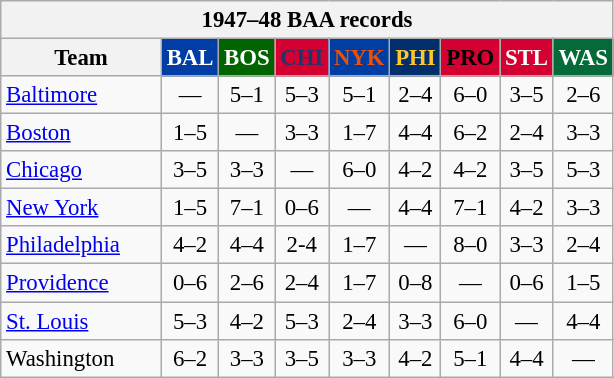<table class="wikitable" style="font-size:95%; text-align:center;">
<tr>
<th colspan=12>1947–48 BAA records</th>
</tr>
<tr>
<th width=100>Team</th>
<th style="background: #003DA5;color:#FFFFFF;width=35">BAL</th>
<th style="background:#006400;color:#FFFFFF;width=35">BOS</th>
<th style="background:#D50032;color:#22356A;width=35">CHI</th>
<th style="background:#003EA4;color:#E85109;width=35">NYK</th>
<th style="background:#002F6C;color:#FFC72C;width=35">PHI</th>
<th style="background:#D40032;color:#000000;width=35">PRO</th>
<th style="background:#D40032;color:#FFFFFF;width=35">STL</th>
<th style="background:#046B38;color:#FFFFFF;width=35">WAS</th>
</tr>
<tr>
<td style="text-align:left;"><a href='#'>Baltimore</a></td>
<td>—</td>
<td>5–1</td>
<td>5–3</td>
<td>5–1</td>
<td>2–4</td>
<td>6–0</td>
<td>3–5</td>
<td>2–6</td>
</tr>
<tr>
<td style="text-align:left;"><a href='#'>Boston</a></td>
<td>1–5</td>
<td>—</td>
<td>3–3</td>
<td>1–7</td>
<td>4–4</td>
<td>6–2</td>
<td>2–4</td>
<td>3–3</td>
</tr>
<tr>
<td style="text-align:left;"><a href='#'>Chicago</a></td>
<td>3–5</td>
<td>3–3</td>
<td>—</td>
<td>6–0</td>
<td>4–2</td>
<td>4–2</td>
<td>3–5</td>
<td>5–3</td>
</tr>
<tr>
<td style="text-align:left;"><a href='#'>New York</a></td>
<td>1–5</td>
<td>7–1</td>
<td>0–6</td>
<td>—</td>
<td>4–4</td>
<td>7–1</td>
<td>4–2</td>
<td>3–3</td>
</tr>
<tr>
<td style="text-align:left;"><a href='#'>Philadelphia</a></td>
<td>4–2</td>
<td>4–4</td>
<td>2-4</td>
<td>1–7</td>
<td>—</td>
<td>8–0</td>
<td>3–3</td>
<td>2–4</td>
</tr>
<tr>
<td style="text-align:left;"><a href='#'>Providence</a></td>
<td>0–6</td>
<td>2–6</td>
<td>2–4</td>
<td>1–7</td>
<td>0–8</td>
<td>—</td>
<td>0–6</td>
<td>1–5</td>
</tr>
<tr>
<td style="text-align:left;"><a href='#'>St. Louis</a></td>
<td>5–3</td>
<td>4–2</td>
<td>5–3</td>
<td>2–4</td>
<td>3–3</td>
<td>6–0</td>
<td>—</td>
<td>4–4</td>
</tr>
<tr>
<td style="text-align:left;">Washington</td>
<td>6–2</td>
<td>3–3</td>
<td>3–5</td>
<td>3–3</td>
<td>4–2</td>
<td>5–1</td>
<td>4–4</td>
<td>—</td>
</tr>
</table>
